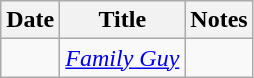<table class="wikitable sortable">
<tr>
<th>Date</th>
<th>Title</th>
<th>Notes</th>
</tr>
<tr>
<td></td>
<td><em><a href='#'>Family Guy</a></em></td>
<td></td>
</tr>
</table>
